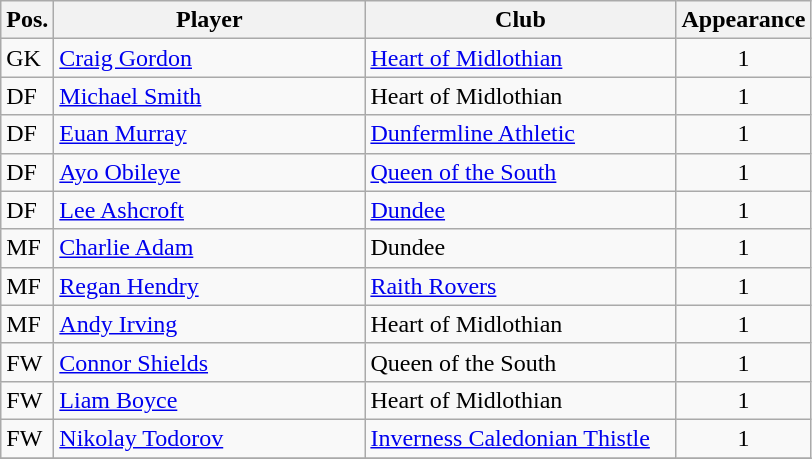<table class="wikitable">
<tr>
<th>Pos.</th>
<th>Player</th>
<th>Club</th>
<th>Appearance</th>
</tr>
<tr>
<td>GK</td>
<td style="width:200px;"><a href='#'>Craig Gordon</a></td>
<td style="width:200px;"><a href='#'>Heart of Midlothian</a></td>
<td align="center">1</td>
</tr>
<tr>
<td>DF</td>
<td><a href='#'>Michael Smith</a></td>
<td>Heart of Midlothian</td>
<td align="center">1</td>
</tr>
<tr>
<td>DF</td>
<td><a href='#'>Euan Murray</a></td>
<td><a href='#'>Dunfermline Athletic</a></td>
<td align="center">1</td>
</tr>
<tr>
<td>DF</td>
<td><a href='#'>Ayo Obileye</a></td>
<td><a href='#'>Queen of the South</a></td>
<td align="center">1</td>
</tr>
<tr>
<td>DF</td>
<td><a href='#'>Lee Ashcroft</a></td>
<td><a href='#'>Dundee</a></td>
<td align="center">1</td>
</tr>
<tr>
<td>MF</td>
<td><a href='#'>Charlie Adam</a></td>
<td>Dundee</td>
<td align="center">1</td>
</tr>
<tr>
<td>MF</td>
<td><a href='#'>Regan Hendry</a></td>
<td><a href='#'>Raith Rovers</a></td>
<td align="center">1</td>
</tr>
<tr>
<td>MF</td>
<td><a href='#'>Andy Irving</a></td>
<td>Heart of Midlothian</td>
<td align="center">1</td>
</tr>
<tr>
<td>FW</td>
<td><a href='#'>Connor Shields</a></td>
<td>Queen of the South</td>
<td align="center">1</td>
</tr>
<tr>
<td>FW</td>
<td><a href='#'>Liam Boyce</a></td>
<td>Heart of Midlothian</td>
<td align="center">1</td>
</tr>
<tr>
<td>FW</td>
<td><a href='#'>Nikolay Todorov</a></td>
<td><a href='#'>Inverness Caledonian Thistle</a></td>
<td align="center">1</td>
</tr>
<tr>
</tr>
</table>
